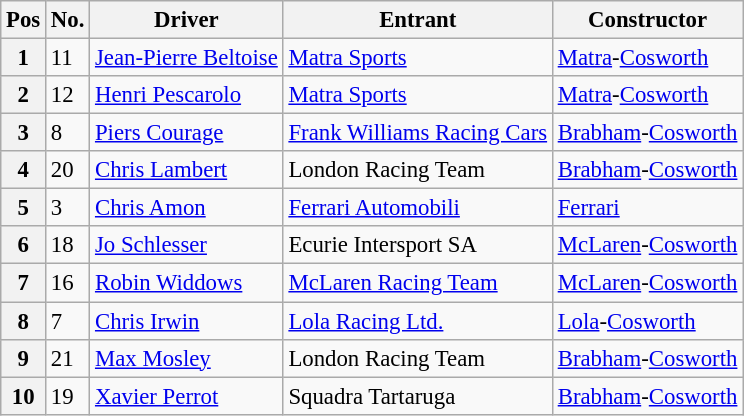<table class="wikitable" style="font-size: 95%;">
<tr>
<th>Pos</th>
<th>No.</th>
<th>Driver</th>
<th>Entrant</th>
<th>Constructor</th>
</tr>
<tr>
<th>1</th>
<td>11</td>
<td> <a href='#'>Jean-Pierre Beltoise</a></td>
<td><a href='#'>Matra Sports</a></td>
<td><a href='#'>Matra</a>-<a href='#'>Cosworth</a></td>
</tr>
<tr>
<th>2</th>
<td>12</td>
<td> <a href='#'>Henri Pescarolo</a></td>
<td><a href='#'>Matra Sports</a></td>
<td><a href='#'>Matra</a>-<a href='#'>Cosworth</a></td>
</tr>
<tr>
<th>3</th>
<td>8</td>
<td> <a href='#'>Piers Courage</a></td>
<td><a href='#'>Frank Williams Racing Cars</a></td>
<td><a href='#'>Brabham</a>-<a href='#'>Cosworth</a></td>
</tr>
<tr>
<th>4</th>
<td>20</td>
<td> <a href='#'>Chris Lambert</a></td>
<td>London Racing Team</td>
<td><a href='#'>Brabham</a>-<a href='#'>Cosworth</a></td>
</tr>
<tr>
<th>5</th>
<td>3</td>
<td> <a href='#'>Chris Amon</a></td>
<td><a href='#'>Ferrari Automobili</a></td>
<td><a href='#'>Ferrari</a></td>
</tr>
<tr>
<th>6</th>
<td>18</td>
<td> <a href='#'>Jo Schlesser</a></td>
<td>Ecurie Intersport SA</td>
<td><a href='#'>McLaren</a>-<a href='#'>Cosworth</a></td>
</tr>
<tr>
<th>7</th>
<td>16</td>
<td> <a href='#'>Robin Widdows</a></td>
<td><a href='#'>McLaren Racing Team</a></td>
<td><a href='#'>McLaren</a>-<a href='#'>Cosworth</a></td>
</tr>
<tr>
<th>8</th>
<td>7</td>
<td> <a href='#'>Chris Irwin</a></td>
<td><a href='#'>Lola Racing Ltd.</a></td>
<td><a href='#'>Lola</a>-<a href='#'>Cosworth</a></td>
</tr>
<tr>
<th>9</th>
<td>21</td>
<td> <a href='#'>Max Mosley</a></td>
<td>London Racing Team</td>
<td><a href='#'>Brabham</a>-<a href='#'>Cosworth</a></td>
</tr>
<tr>
<th>10</th>
<td>19</td>
<td> <a href='#'>Xavier Perrot</a></td>
<td>Squadra Tartaruga</td>
<td><a href='#'>Brabham</a>-<a href='#'>Cosworth</a></td>
</tr>
</table>
